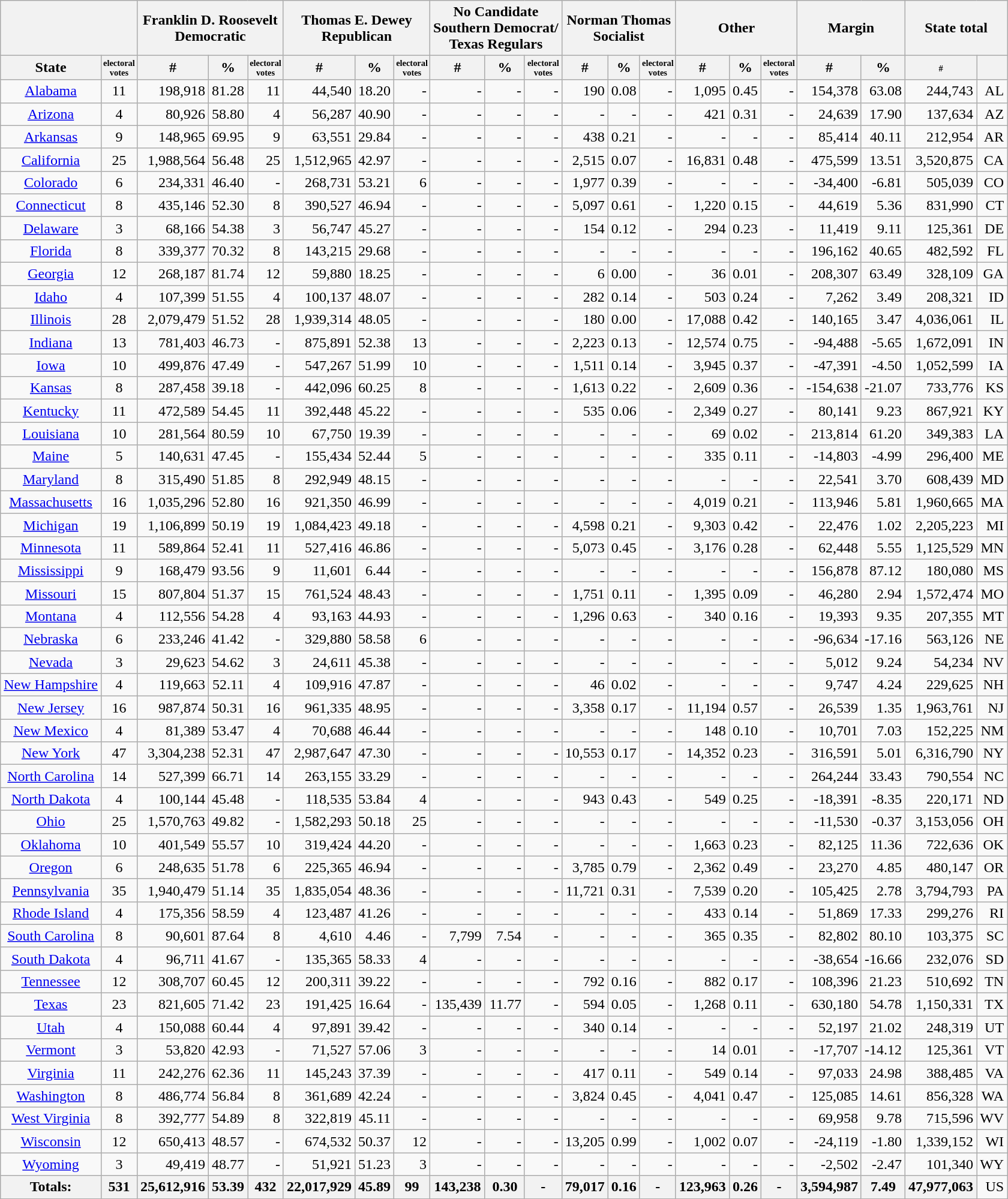<table class="wikitable sortable" style="text-align:right">
<tr>
<th colspan=2></th>
<th align=center colspan=3>Franklin D. Roosevelt<br>Democratic</th>
<th align=center colspan=3>Thomas E. Dewey<br>Republican</th>
<th align=center colspan=3>No Candidate<br>Southern Democrat/<br>Texas Regulars</th>
<th align=center colspan=3>Norman Thomas<br>Socialist</th>
<th align=center colspan=3>Other</th>
<th align=center colspan=2>Margin</th>
<th align=center colspan=2>State total</th>
</tr>
<tr>
<th align=center>State</th>
<th style="text-align:center; font-size: 60%" data-sort-type="number">electoral<br>votes</th>
<th align=center data-sort-type="number">#</th>
<th align=center data-sort-type="number">%</th>
<th style="text-align:center; font-size: 60%" data-sort-type="number">electoral<br>votes</th>
<th align=center data-sort-type="number">#</th>
<th align=center data-sort-type="number">%</th>
<th style="text-align:center; font-size: 60%" data-sort-type="number">electoral<br>votes</th>
<th align=center data-sort-type="number">#</th>
<th align=center data-sort-type="number">%</th>
<th style="text-align:center; font-size: 60%" data-sort-type="number">electoral<br>votes</th>
<th align=center data-sort-type="number">#</th>
<th align=center data-sort-type="number">%</th>
<th style="text-align:center; font-size: 60%" data-sort-type="number">electoral<br>votes</th>
<th align=center data-sort-type="number">#</th>
<th align=center data-sort-type="number">%</th>
<th style="text-align:center; font-size: 60%" data-sort-type="number">electoral<br>votes</th>
<th align=center data-sort-type="number">#</th>
<th align=center data-sort-type="number">%</th>
<th style="text-align:center; font-size: 60%" data-sort-type="number">#</th>
<th></th>
</tr>
<tr>
<td style="text-align:center;"><a href='#'>Alabama</a></td>
<td style="text-align:center;">11</td>
<td>198,918</td>
<td>81.28</td>
<td>11</td>
<td>44,540</td>
<td>18.20</td>
<td>-</td>
<td>-</td>
<td>-</td>
<td>-</td>
<td>190</td>
<td>0.08</td>
<td>-</td>
<td>1,095</td>
<td>0.45</td>
<td>-</td>
<td>154,378</td>
<td>63.08</td>
<td>244,743</td>
<td>AL</td>
</tr>
<tr>
<td style="text-align:center;"><a href='#'>Arizona</a></td>
<td style="text-align:center;">4</td>
<td>80,926</td>
<td>58.80</td>
<td>4</td>
<td>56,287</td>
<td>40.90</td>
<td>-</td>
<td>-</td>
<td>-</td>
<td>-</td>
<td>-</td>
<td>-</td>
<td>-</td>
<td>421</td>
<td>0.31</td>
<td>-</td>
<td>24,639</td>
<td>17.90</td>
<td>137,634</td>
<td>AZ</td>
</tr>
<tr>
<td style="text-align:center;"><a href='#'>Arkansas</a></td>
<td style="text-align:center;">9</td>
<td>148,965</td>
<td>69.95</td>
<td>9</td>
<td>63,551</td>
<td>29.84</td>
<td>-</td>
<td>-</td>
<td>-</td>
<td>-</td>
<td>438</td>
<td>0.21</td>
<td>-</td>
<td>-</td>
<td>-</td>
<td>-</td>
<td>85,414</td>
<td>40.11</td>
<td>212,954</td>
<td>AR</td>
</tr>
<tr>
<td style="text-align:center;"><a href='#'>California</a></td>
<td style="text-align:center;">25</td>
<td>1,988,564</td>
<td>56.48</td>
<td>25</td>
<td>1,512,965</td>
<td>42.97</td>
<td>-</td>
<td>-</td>
<td>-</td>
<td>-</td>
<td>2,515</td>
<td>0.07</td>
<td>-</td>
<td>16,831</td>
<td>0.48</td>
<td>-</td>
<td>475,599</td>
<td>13.51</td>
<td>3,520,875</td>
<td>CA</td>
</tr>
<tr>
<td style="text-align:center;"><a href='#'>Colorado</a></td>
<td style="text-align:center;">6</td>
<td>234,331</td>
<td>46.40</td>
<td>-</td>
<td>268,731</td>
<td>53.21</td>
<td>6</td>
<td>-</td>
<td>-</td>
<td>-</td>
<td>1,977</td>
<td>0.39</td>
<td>-</td>
<td>-</td>
<td>-</td>
<td>-</td>
<td>-34,400</td>
<td>-6.81</td>
<td>505,039</td>
<td>CO</td>
</tr>
<tr>
<td style="text-align:center;"><a href='#'>Connecticut</a></td>
<td style="text-align:center;">8</td>
<td>435,146</td>
<td>52.30</td>
<td>8</td>
<td>390,527</td>
<td>46.94</td>
<td>-</td>
<td>-</td>
<td>-</td>
<td>-</td>
<td>5,097</td>
<td>0.61</td>
<td>-</td>
<td>1,220</td>
<td>0.15</td>
<td>-</td>
<td>44,619</td>
<td>5.36</td>
<td>831,990</td>
<td>CT</td>
</tr>
<tr>
<td style="text-align:center;"><a href='#'>Delaware</a></td>
<td style="text-align:center;">3</td>
<td>68,166</td>
<td>54.38</td>
<td>3</td>
<td>56,747</td>
<td>45.27</td>
<td>-</td>
<td>-</td>
<td>-</td>
<td>-</td>
<td>154</td>
<td>0.12</td>
<td>-</td>
<td>294</td>
<td>0.23</td>
<td>-</td>
<td>11,419</td>
<td>9.11</td>
<td>125,361</td>
<td>DE</td>
</tr>
<tr>
<td style="text-align:center;"><a href='#'>Florida</a></td>
<td style="text-align:center;">8</td>
<td>339,377</td>
<td>70.32</td>
<td>8</td>
<td>143,215</td>
<td>29.68</td>
<td>-</td>
<td>-</td>
<td>-</td>
<td>-</td>
<td>-</td>
<td>-</td>
<td>-</td>
<td>-</td>
<td>-</td>
<td>-</td>
<td>196,162</td>
<td>40.65</td>
<td>482,592</td>
<td>FL</td>
</tr>
<tr>
<td style="text-align:center;"><a href='#'>Georgia</a></td>
<td style="text-align:center;">12</td>
<td>268,187</td>
<td>81.74</td>
<td>12</td>
<td>59,880</td>
<td>18.25</td>
<td>-</td>
<td>-</td>
<td>-</td>
<td>-</td>
<td>6</td>
<td>0.00</td>
<td>-</td>
<td>36</td>
<td>0.01</td>
<td>-</td>
<td>208,307</td>
<td>63.49</td>
<td>328,109</td>
<td>GA</td>
</tr>
<tr>
<td style="text-align:center;"><a href='#'>Idaho</a></td>
<td style="text-align:center;">4</td>
<td>107,399</td>
<td>51.55</td>
<td>4</td>
<td>100,137</td>
<td>48.07</td>
<td>-</td>
<td>-</td>
<td>-</td>
<td>-</td>
<td>282</td>
<td>0.14</td>
<td>-</td>
<td>503</td>
<td>0.24</td>
<td>-</td>
<td>7,262</td>
<td>3.49</td>
<td>208,321</td>
<td>ID</td>
</tr>
<tr>
<td style="text-align:center;"><a href='#'>Illinois</a></td>
<td style="text-align:center;">28</td>
<td>2,079,479</td>
<td>51.52</td>
<td>28</td>
<td>1,939,314</td>
<td>48.05</td>
<td>-</td>
<td>-</td>
<td>-</td>
<td>-</td>
<td>180</td>
<td>0.00</td>
<td>-</td>
<td>17,088</td>
<td>0.42</td>
<td>-</td>
<td>140,165</td>
<td>3.47</td>
<td>4,036,061</td>
<td>IL</td>
</tr>
<tr>
<td style="text-align:center;"><a href='#'>Indiana</a></td>
<td style="text-align:center;">13</td>
<td>781,403</td>
<td>46.73</td>
<td>-</td>
<td>875,891</td>
<td>52.38</td>
<td>13</td>
<td>-</td>
<td>-</td>
<td>-</td>
<td>2,223</td>
<td>0.13</td>
<td>-</td>
<td>12,574</td>
<td>0.75</td>
<td>-</td>
<td>-94,488</td>
<td>-5.65</td>
<td>1,672,091</td>
<td>IN</td>
</tr>
<tr>
<td style="text-align:center;"><a href='#'>Iowa</a></td>
<td style="text-align:center;">10</td>
<td>499,876</td>
<td>47.49</td>
<td>-</td>
<td>547,267</td>
<td>51.99</td>
<td>10</td>
<td>-</td>
<td>-</td>
<td>-</td>
<td>1,511</td>
<td>0.14</td>
<td>-</td>
<td>3,945</td>
<td>0.37</td>
<td>-</td>
<td>-47,391</td>
<td>-4.50</td>
<td>1,052,599</td>
<td>IA</td>
</tr>
<tr>
<td style="text-align:center;"><a href='#'>Kansas</a></td>
<td style="text-align:center;">8</td>
<td>287,458</td>
<td>39.18</td>
<td>-</td>
<td>442,096</td>
<td>60.25</td>
<td>8</td>
<td>-</td>
<td>-</td>
<td>-</td>
<td>1,613</td>
<td>0.22</td>
<td>-</td>
<td>2,609</td>
<td>0.36</td>
<td>-</td>
<td>-154,638</td>
<td>-21.07</td>
<td>733,776</td>
<td>KS</td>
</tr>
<tr>
<td style="text-align:center;"><a href='#'>Kentucky</a></td>
<td style="text-align:center;">11</td>
<td>472,589</td>
<td>54.45</td>
<td>11</td>
<td>392,448</td>
<td>45.22</td>
<td>-</td>
<td>-</td>
<td>-</td>
<td>-</td>
<td>535</td>
<td>0.06</td>
<td>-</td>
<td>2,349</td>
<td>0.27</td>
<td>-</td>
<td>80,141</td>
<td>9.23</td>
<td>867,921</td>
<td>KY</td>
</tr>
<tr>
<td style="text-align:center;"><a href='#'>Louisiana</a></td>
<td style="text-align:center;">10</td>
<td>281,564</td>
<td>80.59</td>
<td>10</td>
<td>67,750</td>
<td>19.39</td>
<td>-</td>
<td>-</td>
<td>-</td>
<td>-</td>
<td>-</td>
<td>-</td>
<td>-</td>
<td>69</td>
<td>0.02</td>
<td>-</td>
<td>213,814</td>
<td>61.20</td>
<td>349,383</td>
<td>LA</td>
</tr>
<tr>
<td style="text-align:center;"><a href='#'>Maine</a></td>
<td style="text-align:center;">5</td>
<td>140,631</td>
<td>47.45</td>
<td>-</td>
<td>155,434</td>
<td>52.44</td>
<td>5</td>
<td>-</td>
<td>-</td>
<td>-</td>
<td>-</td>
<td>-</td>
<td>-</td>
<td>335</td>
<td>0.11</td>
<td>-</td>
<td>-14,803</td>
<td>-4.99</td>
<td>296,400</td>
<td>ME</td>
</tr>
<tr>
<td style="text-align:center;"><a href='#'>Maryland</a></td>
<td style="text-align:center;">8</td>
<td>315,490</td>
<td>51.85</td>
<td>8</td>
<td>292,949</td>
<td>48.15</td>
<td>-</td>
<td>-</td>
<td>-</td>
<td>-</td>
<td>-</td>
<td>-</td>
<td>-</td>
<td>-</td>
<td>-</td>
<td>-</td>
<td>22,541</td>
<td>3.70</td>
<td>608,439</td>
<td>MD</td>
</tr>
<tr>
<td style="text-align:center;"><a href='#'>Massachusetts</a></td>
<td style="text-align:center;">16</td>
<td>1,035,296</td>
<td>52.80</td>
<td>16</td>
<td>921,350</td>
<td>46.99</td>
<td>-</td>
<td>-</td>
<td>-</td>
<td>-</td>
<td>-</td>
<td>-</td>
<td>-</td>
<td>4,019</td>
<td>0.21</td>
<td>-</td>
<td>113,946</td>
<td>5.81</td>
<td>1,960,665</td>
<td>MA</td>
</tr>
<tr>
<td style="text-align:center;"><a href='#'>Michigan</a></td>
<td style="text-align:center;">19</td>
<td>1,106,899</td>
<td>50.19</td>
<td>19</td>
<td>1,084,423</td>
<td>49.18</td>
<td>-</td>
<td>-</td>
<td>-</td>
<td>-</td>
<td>4,598</td>
<td>0.21</td>
<td>-</td>
<td>9,303</td>
<td>0.42</td>
<td>-</td>
<td>22,476</td>
<td>1.02</td>
<td>2,205,223</td>
<td>MI</td>
</tr>
<tr>
<td style="text-align:center;"><a href='#'>Minnesota</a></td>
<td style="text-align:center;">11</td>
<td>589,864</td>
<td>52.41</td>
<td>11</td>
<td>527,416</td>
<td>46.86</td>
<td>-</td>
<td>-</td>
<td>-</td>
<td>-</td>
<td>5,073</td>
<td>0.45</td>
<td>-</td>
<td>3,176</td>
<td>0.28</td>
<td>-</td>
<td>62,448</td>
<td>5.55</td>
<td>1,125,529</td>
<td>MN</td>
</tr>
<tr>
<td style="text-align:center;"><a href='#'>Mississippi</a></td>
<td style="text-align:center;">9</td>
<td>168,479</td>
<td>93.56</td>
<td>9</td>
<td>11,601</td>
<td>6.44</td>
<td>-</td>
<td>-</td>
<td>-</td>
<td>-</td>
<td>-</td>
<td>-</td>
<td>-</td>
<td>-</td>
<td>-</td>
<td>-</td>
<td>156,878</td>
<td>87.12</td>
<td>180,080</td>
<td>MS</td>
</tr>
<tr>
<td style="text-align:center;"><a href='#'>Missouri</a></td>
<td style="text-align:center;">15</td>
<td>807,804</td>
<td>51.37</td>
<td>15</td>
<td>761,524</td>
<td>48.43</td>
<td>-</td>
<td>-</td>
<td>-</td>
<td>-</td>
<td>1,751</td>
<td>0.11</td>
<td>-</td>
<td>1,395</td>
<td>0.09</td>
<td>-</td>
<td>46,280</td>
<td>2.94</td>
<td>1,572,474</td>
<td>MO</td>
</tr>
<tr>
<td style="text-align:center;"><a href='#'>Montana</a></td>
<td style="text-align:center;">4</td>
<td>112,556</td>
<td>54.28</td>
<td>4</td>
<td>93,163</td>
<td>44.93</td>
<td>-</td>
<td>-</td>
<td>-</td>
<td>-</td>
<td>1,296</td>
<td>0.63</td>
<td>-</td>
<td>340</td>
<td>0.16</td>
<td>-</td>
<td>19,393</td>
<td>9.35</td>
<td>207,355</td>
<td>MT</td>
</tr>
<tr>
<td style="text-align:center;"><a href='#'>Nebraska</a></td>
<td style="text-align:center;">6</td>
<td>233,246</td>
<td>41.42</td>
<td>-</td>
<td>329,880</td>
<td>58.58</td>
<td>6</td>
<td>-</td>
<td>-</td>
<td>-</td>
<td>-</td>
<td>-</td>
<td>-</td>
<td>-</td>
<td>-</td>
<td>-</td>
<td>-96,634</td>
<td>-17.16</td>
<td>563,126</td>
<td>NE</td>
</tr>
<tr>
<td style="text-align:center;"><a href='#'>Nevada</a></td>
<td style="text-align:center;">3</td>
<td>29,623</td>
<td>54.62</td>
<td>3</td>
<td>24,611</td>
<td>45.38</td>
<td>-</td>
<td>-</td>
<td>-</td>
<td>-</td>
<td>-</td>
<td>-</td>
<td>-</td>
<td>-</td>
<td>-</td>
<td>-</td>
<td>5,012</td>
<td>9.24</td>
<td>54,234</td>
<td>NV</td>
</tr>
<tr>
<td style="text-align:center;"><a href='#'>New Hampshire</a></td>
<td style="text-align:center;">4</td>
<td>119,663</td>
<td>52.11</td>
<td>4</td>
<td>109,916</td>
<td>47.87</td>
<td>-</td>
<td>-</td>
<td>-</td>
<td>-</td>
<td>46</td>
<td>0.02</td>
<td>-</td>
<td>-</td>
<td>-</td>
<td>-</td>
<td>9,747</td>
<td>4.24</td>
<td>229,625</td>
<td>NH</td>
</tr>
<tr>
<td style="text-align:center;"><a href='#'>New Jersey</a></td>
<td style="text-align:center;">16</td>
<td>987,874</td>
<td>50.31</td>
<td>16</td>
<td>961,335</td>
<td>48.95</td>
<td>-</td>
<td>-</td>
<td>-</td>
<td>-</td>
<td>3,358</td>
<td>0.17</td>
<td>-</td>
<td>11,194</td>
<td>0.57</td>
<td>-</td>
<td>26,539</td>
<td>1.35</td>
<td>1,963,761</td>
<td>NJ</td>
</tr>
<tr>
<td style="text-align:center;"><a href='#'>New Mexico</a></td>
<td style="text-align:center;">4</td>
<td>81,389</td>
<td>53.47</td>
<td>4</td>
<td>70,688</td>
<td>46.44</td>
<td>-</td>
<td>-</td>
<td>-</td>
<td>-</td>
<td>-</td>
<td>-</td>
<td>-</td>
<td>148</td>
<td>0.10</td>
<td>-</td>
<td>10,701</td>
<td>7.03</td>
<td>152,225</td>
<td>NM</td>
</tr>
<tr>
<td style="text-align:center;"><a href='#'>New York</a></td>
<td style="text-align:center;">47</td>
<td>3,304,238</td>
<td>52.31</td>
<td>47</td>
<td>2,987,647</td>
<td>47.30</td>
<td>-</td>
<td>-</td>
<td>-</td>
<td>-</td>
<td>10,553</td>
<td>0.17</td>
<td>-</td>
<td>14,352</td>
<td>0.23</td>
<td>-</td>
<td>316,591</td>
<td>5.01</td>
<td>6,316,790</td>
<td>NY</td>
</tr>
<tr>
<td style="text-align:center;"><a href='#'>North Carolina</a></td>
<td style="text-align:center;">14</td>
<td>527,399</td>
<td>66.71</td>
<td>14</td>
<td>263,155</td>
<td>33.29</td>
<td>-</td>
<td>-</td>
<td>-</td>
<td>-</td>
<td>-</td>
<td>-</td>
<td>-</td>
<td>-</td>
<td>-</td>
<td>-</td>
<td>264,244</td>
<td>33.43</td>
<td>790,554</td>
<td>NC</td>
</tr>
<tr>
<td style="text-align:center;"><a href='#'>North Dakota</a></td>
<td style="text-align:center;">4</td>
<td>100,144</td>
<td>45.48</td>
<td>-</td>
<td>118,535</td>
<td>53.84</td>
<td>4</td>
<td>-</td>
<td>-</td>
<td>-</td>
<td>943</td>
<td>0.43</td>
<td>-</td>
<td>549</td>
<td>0.25</td>
<td>-</td>
<td>-18,391</td>
<td>-8.35</td>
<td>220,171</td>
<td>ND</td>
</tr>
<tr>
<td style="text-align:center;"><a href='#'>Ohio</a></td>
<td style="text-align:center;">25</td>
<td>1,570,763</td>
<td>49.82</td>
<td>-</td>
<td>1,582,293</td>
<td>50.18</td>
<td>25</td>
<td>-</td>
<td>-</td>
<td>-</td>
<td>-</td>
<td>-</td>
<td>-</td>
<td>-</td>
<td>-</td>
<td>-</td>
<td>-11,530</td>
<td>-0.37</td>
<td>3,153,056</td>
<td>OH</td>
</tr>
<tr>
<td style="text-align:center;"><a href='#'>Oklahoma</a></td>
<td style="text-align:center;">10</td>
<td>401,549</td>
<td>55.57</td>
<td>10</td>
<td>319,424</td>
<td>44.20</td>
<td>-</td>
<td>-</td>
<td>-</td>
<td>-</td>
<td>-</td>
<td>-</td>
<td>-</td>
<td>1,663</td>
<td>0.23</td>
<td>-</td>
<td>82,125</td>
<td>11.36</td>
<td>722,636</td>
<td>OK</td>
</tr>
<tr>
<td style="text-align:center;"><a href='#'>Oregon</a></td>
<td style="text-align:center;">6</td>
<td>248,635</td>
<td>51.78</td>
<td>6</td>
<td>225,365</td>
<td>46.94</td>
<td>-</td>
<td>-</td>
<td>-</td>
<td>-</td>
<td>3,785</td>
<td>0.79</td>
<td>-</td>
<td>2,362</td>
<td>0.49</td>
<td>-</td>
<td>23,270</td>
<td>4.85</td>
<td>480,147</td>
<td>OR</td>
</tr>
<tr>
<td style="text-align:center;"><a href='#'>Pennsylvania</a></td>
<td style="text-align:center;">35</td>
<td>1,940,479</td>
<td>51.14</td>
<td>35</td>
<td>1,835,054</td>
<td>48.36</td>
<td>-</td>
<td>-</td>
<td>-</td>
<td>-</td>
<td>11,721</td>
<td>0.31</td>
<td>-</td>
<td>7,539</td>
<td>0.20</td>
<td>-</td>
<td>105,425</td>
<td>2.78</td>
<td>3,794,793</td>
<td>PA</td>
</tr>
<tr>
<td style="text-align:center;"><a href='#'>Rhode Island</a></td>
<td style="text-align:center;">4</td>
<td>175,356</td>
<td>58.59</td>
<td>4</td>
<td>123,487</td>
<td>41.26</td>
<td>-</td>
<td>-</td>
<td>-</td>
<td>-</td>
<td>-</td>
<td>-</td>
<td>-</td>
<td>433</td>
<td>0.14</td>
<td>-</td>
<td>51,869</td>
<td>17.33</td>
<td>299,276</td>
<td>RI</td>
</tr>
<tr>
<td style="text-align:center;"><a href='#'>South Carolina</a></td>
<td style="text-align:center;">8</td>
<td>90,601</td>
<td>87.64</td>
<td>8</td>
<td>4,610</td>
<td>4.46</td>
<td>-</td>
<td>7,799</td>
<td>7.54</td>
<td>-</td>
<td>-</td>
<td>-</td>
<td>-</td>
<td>365</td>
<td>0.35</td>
<td>-</td>
<td>82,802</td>
<td>80.10</td>
<td>103,375</td>
<td>SC</td>
</tr>
<tr>
<td style="text-align:center;"><a href='#'>South Dakota</a></td>
<td style="text-align:center;">4</td>
<td>96,711</td>
<td>41.67</td>
<td>-</td>
<td>135,365</td>
<td>58.33</td>
<td>4</td>
<td>-</td>
<td>-</td>
<td>-</td>
<td>-</td>
<td>-</td>
<td>-</td>
<td>-</td>
<td>-</td>
<td>-</td>
<td>-38,654</td>
<td>-16.66</td>
<td>232,076</td>
<td>SD</td>
</tr>
<tr>
<td style="text-align:center;"><a href='#'>Tennessee</a></td>
<td style="text-align:center;">12</td>
<td>308,707</td>
<td>60.45</td>
<td>12</td>
<td>200,311</td>
<td>39.22</td>
<td>-</td>
<td>-</td>
<td>-</td>
<td>-</td>
<td>792</td>
<td>0.16</td>
<td>-</td>
<td>882</td>
<td>0.17</td>
<td>-</td>
<td>108,396</td>
<td>21.23</td>
<td>510,692</td>
<td>TN</td>
</tr>
<tr>
<td style="text-align:center;"><a href='#'>Texas</a></td>
<td style="text-align:center;">23</td>
<td>821,605</td>
<td>71.42</td>
<td>23</td>
<td>191,425</td>
<td>16.64</td>
<td>-</td>
<td>135,439</td>
<td>11.77</td>
<td>-</td>
<td>594</td>
<td>0.05</td>
<td>-</td>
<td>1,268</td>
<td>0.11</td>
<td>-</td>
<td>630,180</td>
<td>54.78</td>
<td>1,150,331</td>
<td>TX</td>
</tr>
<tr>
<td style="text-align:center;"><a href='#'>Utah</a></td>
<td style="text-align:center;">4</td>
<td>150,088</td>
<td>60.44</td>
<td>4</td>
<td>97,891</td>
<td>39.42</td>
<td>-</td>
<td>-</td>
<td>-</td>
<td>-</td>
<td>340</td>
<td>0.14</td>
<td>-</td>
<td>-</td>
<td>-</td>
<td>-</td>
<td>52,197</td>
<td>21.02</td>
<td>248,319</td>
<td>UT</td>
</tr>
<tr>
<td style="text-align:center;"><a href='#'>Vermont</a></td>
<td style="text-align:center;">3</td>
<td>53,820</td>
<td>42.93</td>
<td>-</td>
<td>71,527</td>
<td>57.06</td>
<td>3</td>
<td>-</td>
<td>-</td>
<td>-</td>
<td>-</td>
<td>-</td>
<td>-</td>
<td>14</td>
<td>0.01</td>
<td>-</td>
<td>-17,707</td>
<td>-14.12</td>
<td>125,361</td>
<td>VT</td>
</tr>
<tr>
<td style="text-align:center;"><a href='#'>Virginia</a></td>
<td style="text-align:center;">11</td>
<td>242,276</td>
<td>62.36</td>
<td>11</td>
<td>145,243</td>
<td>37.39</td>
<td>-</td>
<td>-</td>
<td>-</td>
<td>-</td>
<td>417</td>
<td>0.11</td>
<td>-</td>
<td>549</td>
<td>0.14</td>
<td>-</td>
<td>97,033</td>
<td>24.98</td>
<td>388,485</td>
<td>VA</td>
</tr>
<tr>
<td style="text-align:center;"><a href='#'>Washington</a></td>
<td style="text-align:center;">8</td>
<td>486,774</td>
<td>56.84</td>
<td>8</td>
<td>361,689</td>
<td>42.24</td>
<td>-</td>
<td>-</td>
<td>-</td>
<td>-</td>
<td>3,824</td>
<td>0.45</td>
<td>-</td>
<td>4,041</td>
<td>0.47</td>
<td>-</td>
<td>125,085</td>
<td>14.61</td>
<td>856,328</td>
<td>WA</td>
</tr>
<tr>
<td style="text-align:center;"><a href='#'>West Virginia</a></td>
<td style="text-align:center;">8</td>
<td>392,777</td>
<td>54.89</td>
<td>8</td>
<td>322,819</td>
<td>45.11</td>
<td>-</td>
<td>-</td>
<td>-</td>
<td>-</td>
<td>-</td>
<td>-</td>
<td>-</td>
<td>-</td>
<td>-</td>
<td>-</td>
<td>69,958</td>
<td>9.78</td>
<td>715,596</td>
<td>WV</td>
</tr>
<tr>
<td style="text-align:center;"><a href='#'>Wisconsin</a></td>
<td style="text-align:center;">12</td>
<td>650,413</td>
<td>48.57</td>
<td>-</td>
<td>674,532</td>
<td>50.37</td>
<td>12</td>
<td>-</td>
<td>-</td>
<td>-</td>
<td>13,205</td>
<td>0.99</td>
<td>-</td>
<td>1,002</td>
<td>0.07</td>
<td>-</td>
<td>-24,119</td>
<td>-1.80</td>
<td>1,339,152</td>
<td>WI</td>
</tr>
<tr>
<td style="text-align:center;"><a href='#'>Wyoming</a></td>
<td style="text-align:center;">3</td>
<td>49,419</td>
<td>48.77</td>
<td>-</td>
<td>51,921</td>
<td>51.23</td>
<td>3</td>
<td>-</td>
<td>-</td>
<td>-</td>
<td>-</td>
<td>-</td>
<td>-</td>
<td>-</td>
<td>-</td>
<td>-</td>
<td>-2,502</td>
<td>-2.47</td>
<td>101,340</td>
<td>WY</td>
</tr>
<tr>
<th>Totals:</th>
<th>531</th>
<th>25,612,916</th>
<th>53.39</th>
<th>432</th>
<th>22,017,929</th>
<th>45.89</th>
<th>99</th>
<th>143,238</th>
<th>0.30</th>
<th>-</th>
<th>79,017</th>
<th>0.16</th>
<th>-</th>
<th>123,963</th>
<th>0.26</th>
<th>-</th>
<th>3,594,987</th>
<th>7.49</th>
<th>47,977,063</th>
<td>US</td>
</tr>
</table>
